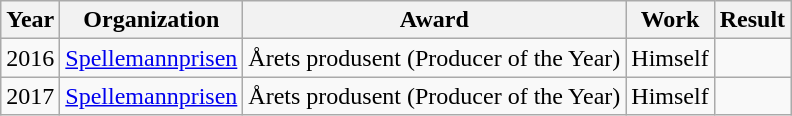<table class="wikitable plainrowheaders" style="text-align:center;">
<tr>
<th>Year</th>
<th>Organization</th>
<th>Award</th>
<th>Work</th>
<th>Result</th>
</tr>
<tr>
<td rowspan="1">2016</td>
<td><a href='#'>Spellemannprisen</a></td>
<td>Årets produsent (Producer of the Year)</td>
<td>Himself</td>
<td></td>
</tr>
<tr>
<td rowspan="1">2017</td>
<td><a href='#'>Spellemannprisen</a></td>
<td>Årets produsent (Producer of the Year)</td>
<td>Himself</td>
<td></td>
</tr>
</table>
